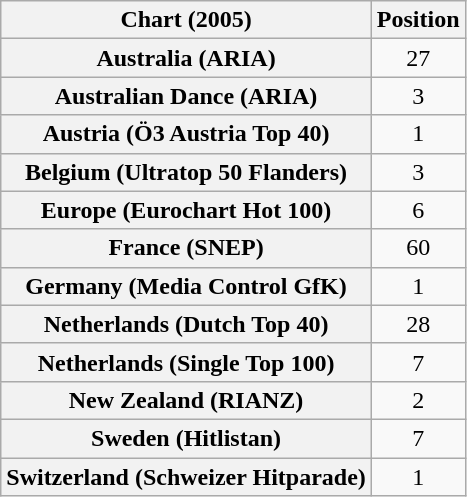<table class="wikitable sortable plainrowheaders" style="text-align:center">
<tr>
<th>Chart (2005)</th>
<th>Position</th>
</tr>
<tr>
<th scope="row">Australia (ARIA)</th>
<td>27</td>
</tr>
<tr>
<th scope="row">Australian Dance (ARIA)</th>
<td>3</td>
</tr>
<tr>
<th scope="row">Austria (Ö3 Austria Top 40)</th>
<td>1</td>
</tr>
<tr>
<th scope="row">Belgium (Ultratop 50 Flanders)</th>
<td>3</td>
</tr>
<tr>
<th scope="row">Europe (Eurochart Hot 100)</th>
<td>6</td>
</tr>
<tr>
<th scope="row">France (SNEP)</th>
<td>60</td>
</tr>
<tr>
<th scope="row">Germany (Media Control GfK)</th>
<td>1</td>
</tr>
<tr>
<th scope="row">Netherlands (Dutch Top 40)</th>
<td>28</td>
</tr>
<tr>
<th scope="row">Netherlands (Single Top 100)</th>
<td>7</td>
</tr>
<tr>
<th scope="row">New Zealand (RIANZ)</th>
<td>2</td>
</tr>
<tr>
<th scope="row">Sweden (Hitlistan)</th>
<td>7</td>
</tr>
<tr>
<th scope="row">Switzerland (Schweizer Hitparade)</th>
<td>1</td>
</tr>
</table>
